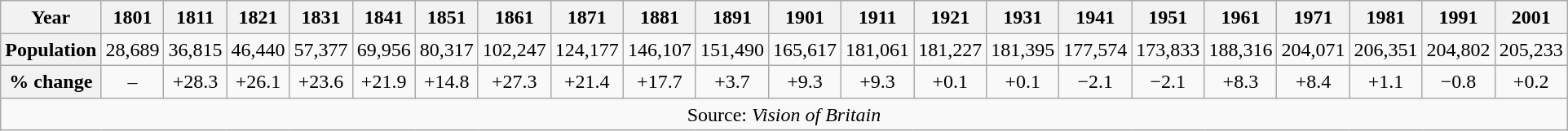<table class="wikitable" style="border:0px;text-align:center;line-height:120%;">
<tr>
<th>Year</th>
<th>1801</th>
<th>1811</th>
<th>1821</th>
<th>1831</th>
<th>1841</th>
<th>1851</th>
<th>1861</th>
<th>1871</th>
<th>1881</th>
<th>1891</th>
<th>1901</th>
<th>1911</th>
<th>1921</th>
<th>1931</th>
<th>1941</th>
<th>1951</th>
<th>1961</th>
<th>1971</th>
<th>1981</th>
<th>1991</th>
<th>2001</th>
</tr>
<tr Align="center">
<th>Population</th>
<td>28,689</td>
<td>36,815</td>
<td>46,440</td>
<td>57,377</td>
<td>69,956</td>
<td>80,317</td>
<td>102,247</td>
<td>124,177</td>
<td>146,107</td>
<td>151,490</td>
<td>165,617</td>
<td>181,061</td>
<td>181,227</td>
<td>181,395</td>
<td>177,574</td>
<td>173,833</td>
<td>188,316</td>
<td>204,071</td>
<td>206,351</td>
<td>204,802</td>
<td>205,233</td>
</tr>
<tr>
<th>% change</th>
<td>–</td>
<td>+28.3</td>
<td>+26.1</td>
<td>+23.6</td>
<td>+21.9</td>
<td>+14.8</td>
<td>+27.3</td>
<td>+21.4</td>
<td>+17.7</td>
<td>+3.7</td>
<td>+9.3</td>
<td>+9.3</td>
<td>+0.1</td>
<td>+0.1</td>
<td>−2.1</td>
<td>−2.1</td>
<td>+8.3</td>
<td>+8.4</td>
<td>+1.1</td>
<td>−0.8</td>
<td>+0.2</td>
</tr>
<tr>
<td colspan="22" style="text-align:center;">Source: <em>Vision of Britain</em></td>
</tr>
</table>
